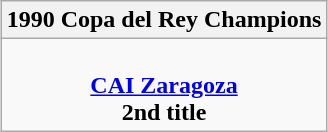<table class=wikitable style="text-align:center; margin:auto">
<tr>
<th>1990 Copa del Rey Champions</th>
</tr>
<tr>
<td><br> <strong><a href='#'>CAI Zaragoza</a></strong> <br> <strong>2nd title</strong></td>
</tr>
</table>
